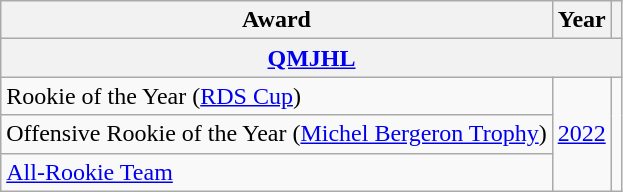<table class="wikitable">
<tr>
<th>Award</th>
<th>Year</th>
<th></th>
</tr>
<tr>
<th colspan="3"><a href='#'>QMJHL</a></th>
</tr>
<tr>
<td>Rookie of the Year (<a href='#'>RDS Cup</a>)</td>
<td rowspan="3"><a href='#'>2022</a></td>
<td rowspan="3"></td>
</tr>
<tr>
<td>Offensive Rookie of the Year (<a href='#'>Michel Bergeron Trophy</a>)</td>
</tr>
<tr>
<td><a href='#'>All-Rookie Team</a></td>
</tr>
</table>
